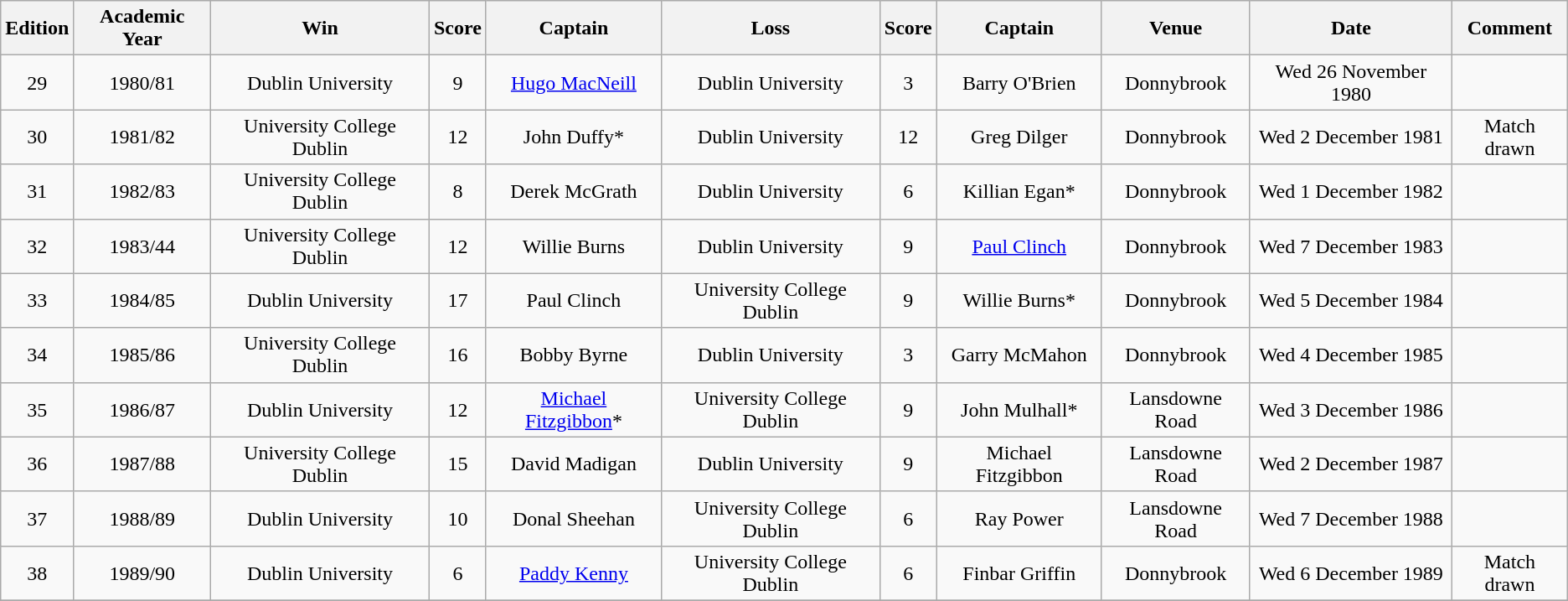<table class="wikitable">
<tr>
<th>Edition</th>
<th>Academic Year</th>
<th>Win</th>
<th>Score</th>
<th>Captain</th>
<th>Loss</th>
<th>Score</th>
<th>Captain</th>
<th>Venue</th>
<th>Date</th>
<th>Comment</th>
</tr>
<tr align="center">
<td>29</td>
<td>1980/81</td>
<td>Dublin University</td>
<td>9</td>
<td><a href='#'>Hugo MacNeill</a></td>
<td>Dublin University</td>
<td>3</td>
<td>Barry O'Brien</td>
<td>Donnybrook</td>
<td>Wed 26 November 1980</td>
<td></td>
</tr>
<tr align="center">
<td>30</td>
<td>1981/82</td>
<td>University College Dublin</td>
<td>12</td>
<td>John Duffy*</td>
<td>Dublin University</td>
<td>12</td>
<td>Greg Dilger</td>
<td>Donnybrook</td>
<td>Wed 2 December 1981</td>
<td>Match drawn</td>
</tr>
<tr align="center">
<td>31</td>
<td>1982/83</td>
<td>University College Dublin</td>
<td>8</td>
<td>Derek McGrath</td>
<td>Dublin University</td>
<td>6</td>
<td>Killian Egan*</td>
<td>Donnybrook</td>
<td>Wed 1 December 1982</td>
<td></td>
</tr>
<tr align="center">
<td>32</td>
<td>1983/44</td>
<td>University College Dublin</td>
<td>12</td>
<td>Willie Burns</td>
<td>Dublin University</td>
<td>9</td>
<td><a href='#'>Paul Clinch</a></td>
<td>Donnybrook</td>
<td>Wed 7 December 1983</td>
<td></td>
</tr>
<tr align="center">
<td>33</td>
<td>1984/85</td>
<td>Dublin University</td>
<td>17</td>
<td>Paul Clinch</td>
<td>University College Dublin</td>
<td>9</td>
<td>Willie Burns*</td>
<td>Donnybrook</td>
<td>Wed 5 December 1984</td>
<td></td>
</tr>
<tr align="center">
<td>34</td>
<td>1985/86</td>
<td>University College Dublin</td>
<td>16</td>
<td>Bobby Byrne</td>
<td>Dublin University</td>
<td>3</td>
<td>Garry McMahon</td>
<td>Donnybrook</td>
<td>Wed 4 December 1985</td>
<td></td>
</tr>
<tr align="center">
<td>35</td>
<td>1986/87</td>
<td>Dublin University</td>
<td>12</td>
<td><a href='#'>Michael Fitzgibbon</a>*</td>
<td>University College Dublin</td>
<td>9</td>
<td>John Mulhall*</td>
<td>Lansdowne Road</td>
<td>Wed 3 December 1986</td>
<td></td>
</tr>
<tr align="center">
<td>36</td>
<td>1987/88</td>
<td>University College Dublin</td>
<td>15</td>
<td>David Madigan</td>
<td>Dublin University</td>
<td>9</td>
<td>Michael Fitzgibbon</td>
<td>Lansdowne Road</td>
<td>Wed 2 December 1987</td>
<td></td>
</tr>
<tr align="center">
<td>37</td>
<td>1988/89</td>
<td>Dublin University</td>
<td>10</td>
<td>Donal Sheehan</td>
<td>University College Dublin</td>
<td>6</td>
<td>Ray Power</td>
<td>Lansdowne Road</td>
<td>Wed 7 December 1988</td>
<td></td>
</tr>
<tr align="center">
<td>38</td>
<td>1989/90</td>
<td>Dublin University</td>
<td>6</td>
<td><a href='#'>Paddy Kenny</a></td>
<td>University College Dublin</td>
<td>6</td>
<td>Finbar Griffin</td>
<td>Donnybrook</td>
<td>Wed 6 December 1989</td>
<td>Match drawn</td>
</tr>
<tr align="center">
</tr>
</table>
